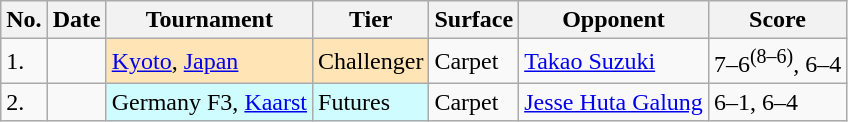<table class="sortable wikitable">
<tr>
<th class="unsortable">No.</th>
<th>Date</th>
<th>Tournament</th>
<th>Tier</th>
<th>Surface</th>
<th>Opponent</th>
<th class="unsortable">Score</th>
</tr>
<tr>
<td>1.</td>
<td></td>
<td style="background:moccasin;"><a href='#'>Kyoto</a>, <a href='#'>Japan</a></td>
<td style="background:moccasin;">Challenger</td>
<td>Carpet</td>
<td> <a href='#'>Takao Suzuki</a></td>
<td>7–6<sup>(8–6)</sup>, 6–4</td>
</tr>
<tr>
<td>2.</td>
<td></td>
<td style="background:#cffcff;">Germany F3, <a href='#'>Kaarst</a></td>
<td style="background:#cffcff;">Futures</td>
<td>Carpet</td>
<td> <a href='#'>Jesse Huta Galung</a></td>
<td>6–1, 6–4</td>
</tr>
</table>
